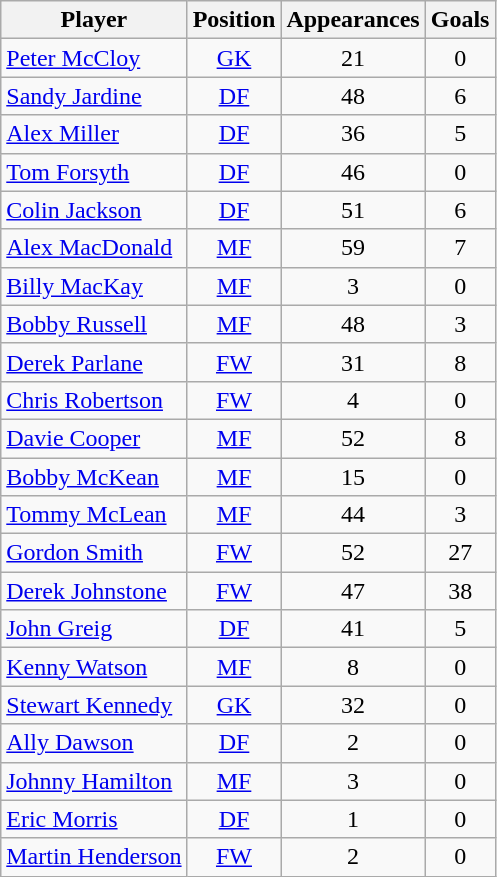<table class="wikitable sortable" style="text-align: center;">
<tr>
<th>Player</th>
<th>Position</th>
<th>Appearances</th>
<th>Goals</th>
</tr>
<tr>
<td align="left"> <a href='#'>Peter McCloy</a></td>
<td><a href='#'>GK</a></td>
<td>21</td>
<td>0</td>
</tr>
<tr>
<td align="left"> <a href='#'>Sandy Jardine</a></td>
<td><a href='#'>DF</a></td>
<td>48</td>
<td>6</td>
</tr>
<tr>
<td align="left"> <a href='#'>Alex Miller</a></td>
<td><a href='#'>DF</a></td>
<td>36</td>
<td>5</td>
</tr>
<tr>
<td align="left"> <a href='#'>Tom Forsyth</a></td>
<td><a href='#'>DF</a></td>
<td>46</td>
<td>0</td>
</tr>
<tr>
<td align="left"> <a href='#'>Colin Jackson</a></td>
<td><a href='#'>DF</a></td>
<td>51</td>
<td>6</td>
</tr>
<tr>
<td align="left"> <a href='#'>Alex MacDonald</a></td>
<td><a href='#'>MF</a></td>
<td>59</td>
<td>7</td>
</tr>
<tr>
<td align="left"> <a href='#'>Billy MacKay</a></td>
<td><a href='#'>MF</a></td>
<td>3</td>
<td>0</td>
</tr>
<tr>
<td align="left"> <a href='#'>Bobby Russell</a></td>
<td><a href='#'>MF</a></td>
<td>48</td>
<td>3</td>
</tr>
<tr>
<td align="left"> <a href='#'>Derek Parlane</a></td>
<td><a href='#'>FW</a></td>
<td>31</td>
<td>8</td>
</tr>
<tr>
<td align="left"> <a href='#'>Chris Robertson</a></td>
<td><a href='#'>FW</a></td>
<td>4</td>
<td>0</td>
</tr>
<tr>
<td align="left"> <a href='#'>Davie Cooper</a></td>
<td><a href='#'>MF</a></td>
<td>52</td>
<td>8</td>
</tr>
<tr>
<td align="left"> <a href='#'>Bobby McKean</a></td>
<td><a href='#'>MF</a></td>
<td>15</td>
<td>0</td>
</tr>
<tr>
<td align="left"> <a href='#'>Tommy McLean</a></td>
<td><a href='#'>MF</a></td>
<td>44</td>
<td>3</td>
</tr>
<tr>
<td align="left"> <a href='#'>Gordon Smith</a></td>
<td><a href='#'>FW</a></td>
<td>52</td>
<td>27</td>
</tr>
<tr>
<td align="left"> <a href='#'>Derek Johnstone</a></td>
<td><a href='#'>FW</a></td>
<td>47</td>
<td>38</td>
</tr>
<tr>
<td align="left"> <a href='#'>John Greig</a></td>
<td><a href='#'>DF</a></td>
<td>41</td>
<td>5</td>
</tr>
<tr>
<td align="left"> <a href='#'>Kenny Watson</a></td>
<td><a href='#'>MF</a></td>
<td>8</td>
<td>0</td>
</tr>
<tr>
<td align="left"> <a href='#'>Stewart Kennedy</a></td>
<td><a href='#'>GK</a></td>
<td>32</td>
<td>0</td>
</tr>
<tr>
<td align="left"> <a href='#'>Ally Dawson</a></td>
<td><a href='#'>DF</a></td>
<td>2</td>
<td>0</td>
</tr>
<tr>
<td align="left"> <a href='#'>Johnny Hamilton</a></td>
<td><a href='#'>MF</a></td>
<td>3</td>
<td>0</td>
</tr>
<tr>
<td align="left"> <a href='#'>Eric Morris</a></td>
<td><a href='#'>DF</a></td>
<td>1</td>
<td>0</td>
</tr>
<tr>
<td align="left"> <a href='#'>Martin Henderson</a></td>
<td><a href='#'>FW</a></td>
<td>2</td>
<td>0</td>
</tr>
</table>
